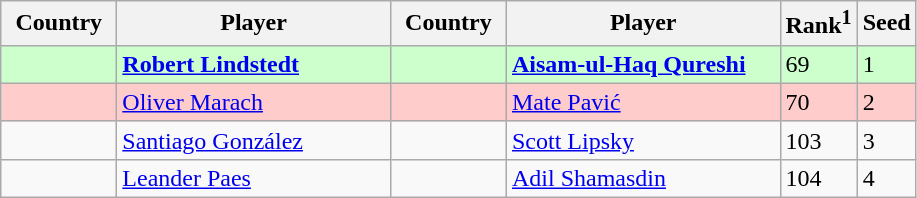<table class="sortable wikitable">
<tr>
<th width="70">Country</th>
<th width="175">Player</th>
<th width="70">Country</th>
<th width="175">Player</th>
<th>Rank<sup>1</sup></th>
<th>Seed</th>
</tr>
<tr style="background:#cfc;">
<td></td>
<td><strong><a href='#'>Robert Lindstedt</a></strong></td>
<td></td>
<td><strong><a href='#'>Aisam-ul-Haq Qureshi</a></strong></td>
<td>69</td>
<td>1</td>
</tr>
<tr style="background:#fcc;">
<td></td>
<td><a href='#'>Oliver Marach</a></td>
<td></td>
<td><a href='#'>Mate Pavić</a></td>
<td>70</td>
<td>2</td>
</tr>
<tr>
<td></td>
<td><a href='#'>Santiago González</a></td>
<td></td>
<td><a href='#'>Scott Lipsky</a></td>
<td>103</td>
<td>3</td>
</tr>
<tr>
<td></td>
<td><a href='#'>Leander Paes</a></td>
<td></td>
<td><a href='#'>Adil Shamasdin</a></td>
<td>104</td>
<td>4</td>
</tr>
</table>
